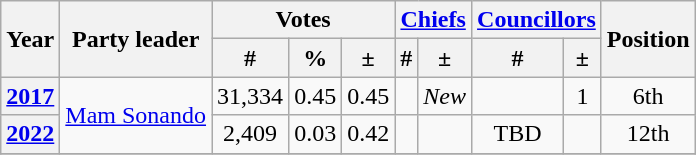<table class="wikitable" style=text-align:center>
<tr>
<th rowspan=2>Year</th>
<th rowspan=2>Party leader</th>
<th colspan=3>Votes</th>
<th colspan=2><a href='#'>Chiefs</a></th>
<th colspan=2><a href='#'>Councillors</a></th>
<th rowspan=2>Position</th>
</tr>
<tr>
<th>#</th>
<th>%</th>
<th>±</th>
<th>#</th>
<th>±</th>
<th>#</th>
<th>±</th>
</tr>
<tr>
<th><a href='#'>2017</a></th>
<td rowspan="2"><a href='#'>Mam Sonando</a></td>
<td>31,334</td>
<td>0.45</td>
<td> 0.45</td>
<td></td>
<td><em>New</em></td>
<td></td>
<td> 1</td>
<td> 6th</td>
</tr>
<tr>
<th><a href='#'>2022</a></th>
<td>2,409</td>
<td>0.03</td>
<td> 0.42</td>
<td></td>
<td></td>
<td>TBD</td>
<td></td>
<td> 12th</td>
</tr>
<tr>
</tr>
</table>
